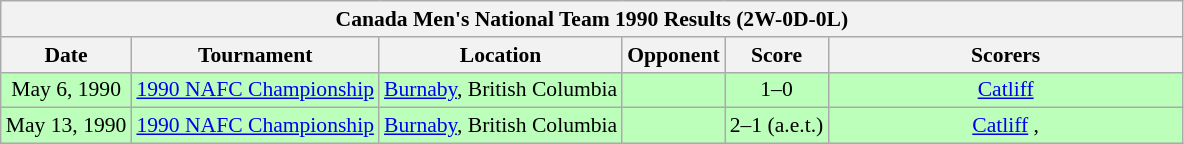<table class="wikitable collapsible collapsed" style="font-size:90%">
<tr>
<th colspan="6"><strong>Canada Men's National Team 1990 Results (2W-0D-0L)</strong></th>
</tr>
<tr>
<th>Date</th>
<th>Tournament</th>
<th>Location</th>
<th>Opponent</th>
<th>Score</th>
<th width=30%>Scorers</th>
</tr>
<tr style="background:#bfb;">
<td style="text-align: center;">May 6, 1990</td>
<td style="text-align: center;"><a href='#'>1990 NAFC Championship</a></td>
<td style="text-align: center;"><a href='#'>Burnaby</a>, British Columbia</td>
<td></td>
<td style="text-align: center;">1–0</td>
<td style="text-align: center;"><a href='#'>Catliff</a> </td>
</tr>
<tr style="background:#bfb;">
<td style="text-align: center;">May 13, 1990</td>
<td style="text-align: center;"><a href='#'>1990 NAFC Championship</a></td>
<td style="text-align: center;"><a href='#'>Burnaby</a>, British Columbia</td>
<td></td>
<td style="text-align: center;">2–1 (a.e.t.)</td>
<td style="text-align: center;"><a href='#'>Catliff</a> , </td>
</tr>
</table>
